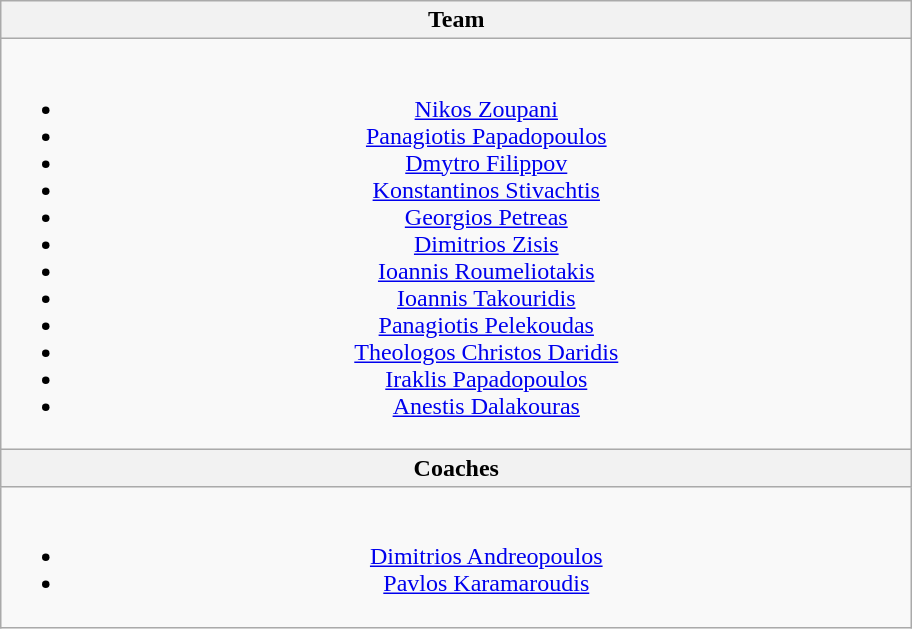<table class="wikitable" style="text-align: center;">
<tr>
<th width=600>Team</th>
</tr>
<tr>
<td><br><ul><li><a href='#'>Nikos Zoupani</a></li><li><a href='#'>Panagiotis Papadopoulos</a></li><li><a href='#'>Dmytro Filippov</a></li><li><a href='#'>Konstantinos Stivachtis</a></li><li><a href='#'>Georgios Petreas</a></li><li><a href='#'>Dimitrios Zisis</a></li><li><a href='#'>Ioannis Roumeliotakis</a></li><li><a href='#'>Ioannis Takouridis</a></li><li><a href='#'>Panagiotis Pelekoudas</a></li><li><a href='#'>Theologos Christos Daridis</a></li><li><a href='#'>Iraklis Papadopoulos</a></li><li><a href='#'>Anestis Dalakouras</a></li></ul></td>
</tr>
<tr>
<th width=600>Coaches</th>
</tr>
<tr>
<td><br><ul><li> <a href='#'>Dimitrios Andreopoulos</a></li><li> <a href='#'>Pavlos Karamaroudis</a></li></ul></td>
</tr>
</table>
